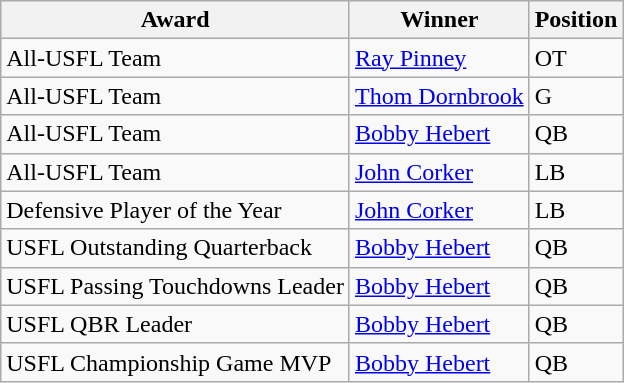<table class="wikitable">
<tr>
<th>Award</th>
<th>Winner</th>
<th>Position</th>
</tr>
<tr>
<td>All-USFL Team</td>
<td><a href='#'>Ray Pinney</a></td>
<td>OT</td>
</tr>
<tr>
<td>All-USFL Team</td>
<td><a href='#'>Thom Dornbrook</a></td>
<td>G</td>
</tr>
<tr>
<td>All-USFL Team</td>
<td><a href='#'>Bobby Hebert</a></td>
<td>QB</td>
</tr>
<tr>
<td>All-USFL Team</td>
<td><a href='#'>John Corker</a></td>
<td>LB</td>
</tr>
<tr>
<td>Defensive Player of the Year</td>
<td><a href='#'>John Corker</a></td>
<td>LB</td>
</tr>
<tr>
<td>USFL Outstanding Quarterback</td>
<td><a href='#'>Bobby Hebert</a></td>
<td>QB</td>
</tr>
<tr>
<td>USFL Passing Touchdowns Leader</td>
<td><a href='#'>Bobby Hebert</a></td>
<td>QB</td>
</tr>
<tr>
<td>USFL QBR Leader</td>
<td><a href='#'>Bobby Hebert</a></td>
<td>QB</td>
</tr>
<tr>
<td>USFL Championship Game MVP</td>
<td><a href='#'>Bobby Hebert</a></td>
<td>QB</td>
</tr>
</table>
